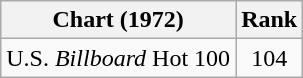<table class="wikitable">
<tr>
<th align="left">Chart (1972)</th>
<th style="text-align:center;">Rank</th>
</tr>
<tr>
<td>U.S. <em>Billboard</em> Hot 100</td>
<td style="text-align:center;">104</td>
</tr>
</table>
